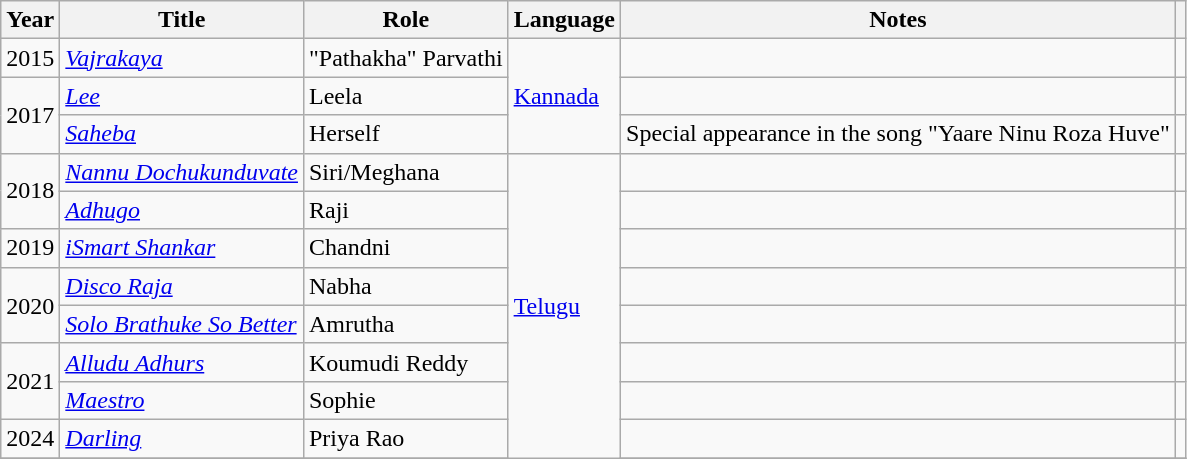<table class="wikitable sortable">
<tr>
<th>Year</th>
<th>Title</th>
<th>Role</th>
<th>Language</th>
<th class="unsortable">Notes</th>
<th class="unsortable"></th>
</tr>
<tr>
<td>2015</td>
<td><em><a href='#'>Vajrakaya</a></em></td>
<td>"Pathakha" Parvathi</td>
<td rowspan="3"><a href='#'>Kannada</a></td>
<td></td>
<td></td>
</tr>
<tr>
<td rowspan="2">2017</td>
<td><em><a href='#'>Lee</a></em></td>
<td>Leela</td>
<td></td>
<td></td>
</tr>
<tr>
<td><em><a href='#'>Saheba</a></em></td>
<td>Herself</td>
<td>Special appearance in the song "Yaare Ninu Roza Huve"</td>
<td></td>
</tr>
<tr>
<td rowspan="2">2018</td>
<td><em><a href='#'>Nannu Dochukunduvate</a></em></td>
<td>Siri/Meghana</td>
<td rowspan="9"><a href='#'>Telugu</a></td>
<td></td>
<td></td>
</tr>
<tr>
<td><em><a href='#'>Adhugo</a></em></td>
<td>Raji</td>
<td></td>
<td></td>
</tr>
<tr>
<td>2019</td>
<td><em><a href='#'>iSmart Shankar</a></em></td>
<td>Chandni</td>
<td></td>
<td></td>
</tr>
<tr>
<td rowspan="2">2020</td>
<td><em><a href='#'>Disco Raja</a></em></td>
<td>Nabha</td>
<td></td>
<td></td>
</tr>
<tr>
<td><em><a href='#'>Solo Brathuke So Better</a></em></td>
<td>Amrutha</td>
<td></td>
<td></td>
</tr>
<tr>
<td rowspan="2">2021</td>
<td><em><a href='#'>Alludu Adhurs</a></em></td>
<td>Koumudi Reddy</td>
<td></td>
<td></td>
</tr>
<tr>
<td><em><a href='#'>Maestro</a></em></td>
<td>Sophie</td>
<td></td>
<td></td>
</tr>
<tr>
<td>2024</td>
<td><a href='#'><em>Darling</em></a></td>
<td>Priya Rao</td>
<td></td>
<td></td>
</tr>
<tr>
</tr>
</table>
